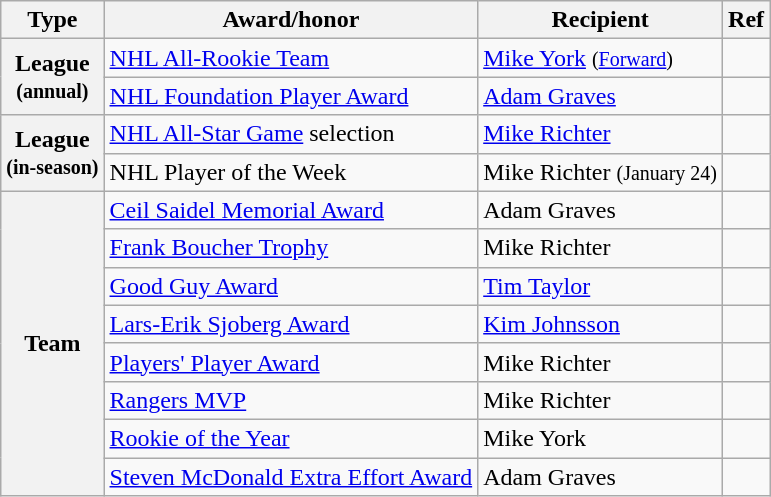<table class="wikitable">
<tr>
<th scope="col">Type</th>
<th scope="col">Award/honor</th>
<th scope="col">Recipient</th>
<th scope="col">Ref</th>
</tr>
<tr>
<th scope="row" rowspan="2">League<br><small>(annual)</small></th>
<td><a href='#'>NHL All-Rookie Team</a></td>
<td><a href='#'>Mike York</a> <small>(<a href='#'>Forward</a>)</small></td>
<td></td>
</tr>
<tr>
<td><a href='#'>NHL Foundation Player Award</a></td>
<td><a href='#'>Adam Graves</a></td>
<td></td>
</tr>
<tr>
<th scope="row" rowspan="2">League<br><small>(in-season)</small></th>
<td><a href='#'>NHL All-Star Game</a> selection</td>
<td><a href='#'>Mike Richter</a></td>
<td></td>
</tr>
<tr>
<td>NHL Player of the Week</td>
<td>Mike Richter <small>(January 24)</small></td>
<td></td>
</tr>
<tr>
<th scope="row" rowspan="9">Team</th>
<td><a href='#'>Ceil Saidel Memorial Award</a></td>
<td>Adam Graves</td>
<td></td>
</tr>
<tr>
<td><a href='#'>Frank Boucher Trophy</a></td>
<td>Mike Richter</td>
<td></td>
</tr>
<tr>
<td><a href='#'>Good Guy Award</a></td>
<td><a href='#'>Tim Taylor</a></td>
<td></td>
</tr>
<tr>
<td><a href='#'>Lars-Erik Sjoberg Award</a></td>
<td><a href='#'>Kim Johnsson</a></td>
<td></td>
</tr>
<tr>
<td><a href='#'>Players' Player Award</a></td>
<td>Mike Richter</td>
<td></td>
</tr>
<tr>
<td><a href='#'>Rangers MVP</a></td>
<td>Mike Richter</td>
<td></td>
</tr>
<tr>
<td><a href='#'>Rookie of the Year</a></td>
<td>Mike York</td>
<td></td>
</tr>
<tr>
<td><a href='#'>Steven McDonald Extra Effort Award</a></td>
<td>Adam Graves</td>
<td></td>
</tr>
</table>
